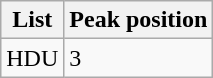<table class="wikitable">
<tr>
<th>List</th>
<th>Peak position</th>
</tr>
<tr>
<td>HDU</td>
<td>3</td>
</tr>
</table>
